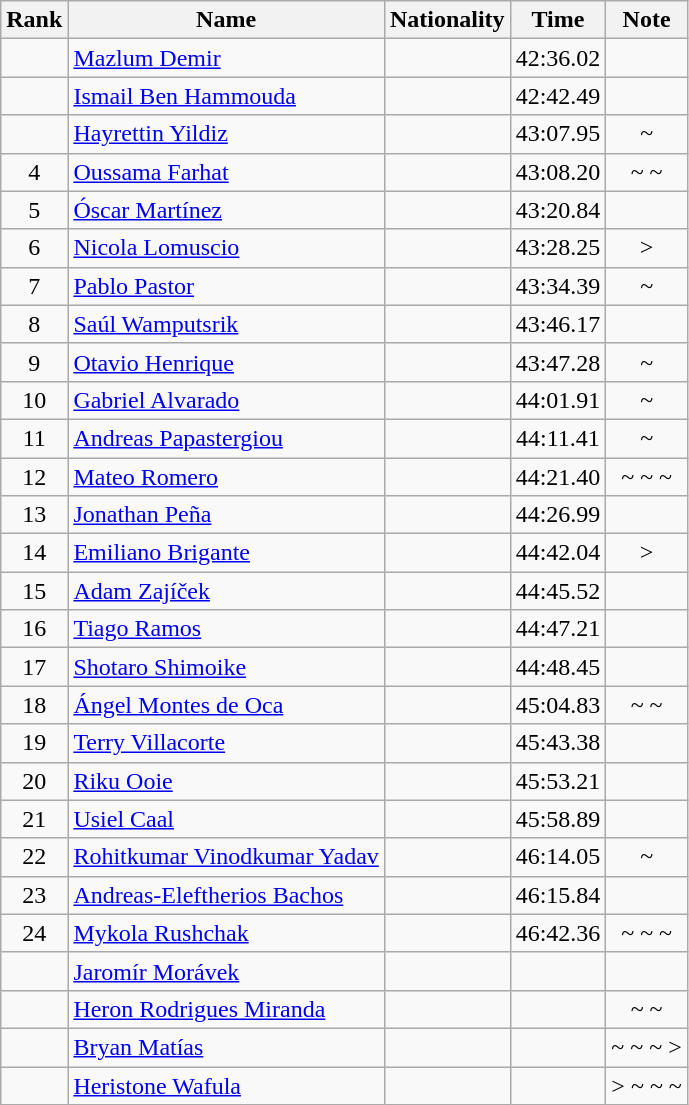<table class="wikitable sortable" style="text-align:center">
<tr>
<th>Rank</th>
<th>Name</th>
<th>Nationality</th>
<th>Time</th>
<th>Note</th>
</tr>
<tr>
<td></td>
<td align=left><a href='#'>Mazlum Demir</a></td>
<td align=left></td>
<td>42:36.02</td>
<td></td>
</tr>
<tr>
<td></td>
<td align=left><a href='#'>Ismail Ben Hammouda</a></td>
<td align=left></td>
<td>42:42.49</td>
<td></td>
</tr>
<tr>
<td></td>
<td align=left><a href='#'>Hayrettin Yildiz</a></td>
<td align=left></td>
<td>43:07.95</td>
<td>~</td>
</tr>
<tr>
<td>4</td>
<td align=left><a href='#'>Oussama Farhat</a></td>
<td align=left></td>
<td>43:08.20</td>
<td>~ ~</td>
</tr>
<tr>
<td>5</td>
<td align=left><a href='#'>Óscar Martínez</a></td>
<td align=left></td>
<td>43:20.84</td>
<td></td>
</tr>
<tr>
<td>6</td>
<td align=left><a href='#'>Nicola Lomuscio</a></td>
<td align=left></td>
<td>43:28.25</td>
<td>></td>
</tr>
<tr>
<td>7</td>
<td align=left><a href='#'>Pablo Pastor</a></td>
<td align=left></td>
<td>43:34.39</td>
<td> ~</td>
</tr>
<tr>
<td>8</td>
<td align=left><a href='#'>Saúl Wamputsrik</a></td>
<td align=left></td>
<td>43:46.17</td>
<td></td>
</tr>
<tr>
<td>9</td>
<td align=left><a href='#'>Otavio Henrique</a></td>
<td align=left></td>
<td>43:47.28</td>
<td>~</td>
</tr>
<tr>
<td>10</td>
<td align=left><a href='#'>Gabriel Alvarado</a></td>
<td align=left></td>
<td>44:01.91</td>
<td>~</td>
</tr>
<tr>
<td>11</td>
<td align=left><a href='#'>Andreas Papastergiou</a></td>
<td align=left></td>
<td>44:11.41</td>
<td>~</td>
</tr>
<tr>
<td>12</td>
<td align=left><a href='#'>Mateo Romero</a></td>
<td align=left></td>
<td>44:21.40 </td>
<td>~ ~ ~</td>
</tr>
<tr>
<td>13</td>
<td align=left><a href='#'>Jonathan Peña</a></td>
<td align=left></td>
<td>44:26.99</td>
<td></td>
</tr>
<tr>
<td>14</td>
<td align=left><a href='#'>Emiliano Brigante</a></td>
<td align=left></td>
<td>44:42.04</td>
<td>></td>
</tr>
<tr>
<td>15</td>
<td align=left><a href='#'>Adam Zajíček</a></td>
<td align=left></td>
<td>44:45.52</td>
<td></td>
</tr>
<tr>
<td>16</td>
<td align=left><a href='#'>Tiago Ramos</a></td>
<td align=left></td>
<td>44:47.21</td>
<td></td>
</tr>
<tr>
<td>17</td>
<td align=left><a href='#'>Shotaro Shimoike</a></td>
<td align=left></td>
<td>44:48.45</td>
<td></td>
</tr>
<tr>
<td>18</td>
<td align=left><a href='#'>Ángel Montes de Oca</a></td>
<td align=left></td>
<td>45:04.83</td>
<td>~ ~</td>
</tr>
<tr>
<td>19</td>
<td align=left><a href='#'>Terry Villacorte</a></td>
<td align=left></td>
<td>45:43.38</td>
<td></td>
</tr>
<tr>
<td>20</td>
<td align=left><a href='#'>Riku Ooie</a></td>
<td align=left></td>
<td>45:53.21</td>
<td></td>
</tr>
<tr>
<td>21</td>
<td align=left><a href='#'>Usiel Caal</a></td>
<td align=left></td>
<td>45:58.89</td>
<td></td>
</tr>
<tr>
<td>22</td>
<td align=left><a href='#'>Rohitkumar Vinodkumar Yadav</a></td>
<td align=left></td>
<td>46:14.05</td>
<td>~</td>
</tr>
<tr>
<td>23</td>
<td align=left><a href='#'>Andreas-Eleftherios Bachos</a></td>
<td align=left></td>
<td>46:15.84</td>
<td></td>
</tr>
<tr>
<td>24</td>
<td align=left><a href='#'>Mykola Rushchak</a></td>
<td align=left></td>
<td>46:42.36 </td>
<td>~ ~ ~</td>
</tr>
<tr>
<td></td>
<td align=left><a href='#'>Jaromír Morávek</a></td>
<td align=left></td>
<td></td>
<td></td>
</tr>
<tr>
<td></td>
<td align=left><a href='#'>Heron Rodrigues Miranda</a></td>
<td align=left></td>
<td></td>
<td>~ ~</td>
</tr>
<tr>
<td></td>
<td align=left><a href='#'>Bryan Matías</a></td>
<td align=left></td>
<td> </td>
<td>~ ~ ~ ></td>
</tr>
<tr>
<td></td>
<td align=left><a href='#'>Heristone Wafula</a></td>
<td align=left></td>
<td> </td>
<td>> ~ ~ ~</td>
</tr>
</table>
